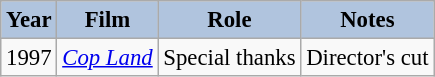<table class="wikitable" style="font-size:95%;">
<tr>
<th style="background:#B0C4DE;">Year</th>
<th style="background:#B0C4DE;">Film</th>
<th style="background:#B0C4DE;">Role</th>
<th style="background:#B0C4DE;">Notes</th>
</tr>
<tr>
<td>1997</td>
<td><em><a href='#'>Cop Land</a></em></td>
<td>Special thanks</td>
<td>Director's cut</td>
</tr>
</table>
